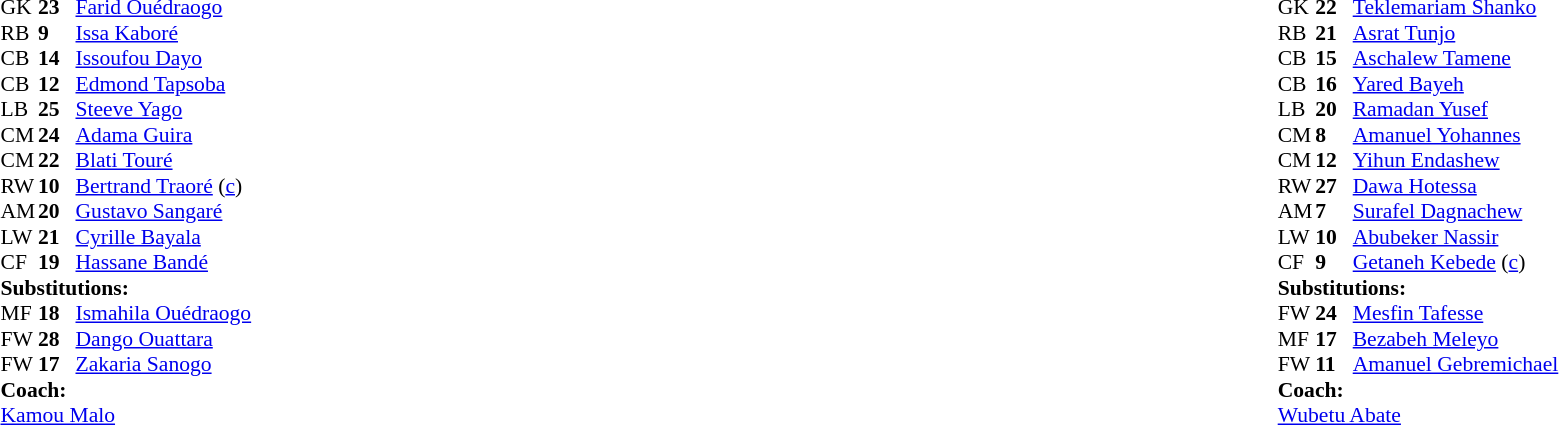<table width="100%">
<tr>
<td valign="top" width="40%"><br><table style="font-size:90%" cellspacing="0" cellpadding="0">
<tr>
<th width=25></th>
<th width=25></th>
</tr>
<tr>
<td>GK</td>
<td><strong>23</strong></td>
<td><a href='#'>Farid Ouédraogo</a></td>
</tr>
<tr>
<td>RB</td>
<td><strong>9</strong></td>
<td><a href='#'>Issa Kaboré</a></td>
</tr>
<tr>
<td>CB</td>
<td><strong>14</strong></td>
<td><a href='#'>Issoufou Dayo</a></td>
</tr>
<tr>
<td>CB</td>
<td><strong>12</strong></td>
<td><a href='#'>Edmond Tapsoba</a></td>
</tr>
<tr>
<td>LB</td>
<td><strong>25</strong></td>
<td><a href='#'>Steeve Yago</a></td>
</tr>
<tr>
<td>CM</td>
<td><strong>24</strong></td>
<td><a href='#'>Adama Guira</a></td>
</tr>
<tr>
<td>CM</td>
<td><strong>22</strong></td>
<td><a href='#'>Blati Touré</a></td>
</tr>
<tr>
<td>RW</td>
<td><strong>10</strong></td>
<td><a href='#'>Bertrand Traoré</a> (<a href='#'>c</a>)</td>
</tr>
<tr>
<td>AM</td>
<td><strong>20</strong></td>
<td><a href='#'>Gustavo Sangaré</a></td>
<td></td>
<td></td>
</tr>
<tr>
<td>LW</td>
<td><strong>21</strong></td>
<td><a href='#'>Cyrille Bayala</a></td>
<td></td>
<td></td>
</tr>
<tr>
<td>CF</td>
<td><strong>19</strong></td>
<td><a href='#'>Hassane Bandé</a></td>
<td></td>
<td></td>
</tr>
<tr>
<td colspan=3><strong>Substitutions:</strong></td>
</tr>
<tr>
<td>MF</td>
<td><strong>18</strong></td>
<td><a href='#'>Ismahila Ouédraogo</a></td>
<td></td>
<td></td>
</tr>
<tr>
<td>FW</td>
<td><strong>28</strong></td>
<td><a href='#'>Dango Ouattara</a></td>
<td></td>
<td></td>
</tr>
<tr>
<td>FW</td>
<td><strong>17</strong></td>
<td><a href='#'>Zakaria Sanogo</a></td>
<td></td>
<td></td>
</tr>
<tr>
<td colspan=3><strong>Coach:</strong></td>
</tr>
<tr>
<td colspan=3><a href='#'>Kamou Malo</a></td>
</tr>
</table>
</td>
<td valign="top"></td>
<td valign="top" width="50%"><br><table style="font-size:90%; margin:auto" cellspacing="0" cellpadding="0">
<tr>
<th width=25></th>
<th width=25></th>
</tr>
<tr>
<td>GK</td>
<td><strong>22</strong></td>
<td><a href='#'>Teklemariam Shanko</a></td>
</tr>
<tr>
<td>RB</td>
<td><strong>21</strong></td>
<td><a href='#'>Asrat Tunjo</a></td>
</tr>
<tr>
<td>CB</td>
<td><strong>15</strong></td>
<td><a href='#'>Aschalew Tamene</a></td>
</tr>
<tr>
<td>CB</td>
<td><strong>16</strong></td>
<td><a href='#'>Yared Bayeh</a></td>
</tr>
<tr>
<td>LB</td>
<td><strong>20</strong></td>
<td><a href='#'>Ramadan Yusef</a></td>
</tr>
<tr>
<td>CM</td>
<td><strong>8</strong></td>
<td><a href='#'>Amanuel Yohannes</a></td>
</tr>
<tr>
<td>CM</td>
<td><strong>12</strong></td>
<td><a href='#'>Yihun Endashew</a></td>
<td></td>
<td></td>
</tr>
<tr>
<td>RW</td>
<td><strong>27</strong></td>
<td><a href='#'>Dawa Hotessa</a></td>
<td></td>
<td></td>
</tr>
<tr>
<td>AM</td>
<td><strong>7</strong></td>
<td><a href='#'>Surafel Dagnachew</a></td>
<td></td>
<td></td>
</tr>
<tr>
<td>LW</td>
<td><strong>10</strong></td>
<td><a href='#'>Abubeker Nassir</a></td>
</tr>
<tr>
<td>CF</td>
<td><strong>9</strong></td>
<td><a href='#'>Getaneh Kebede</a> (<a href='#'>c</a>)</td>
<td></td>
</tr>
<tr>
<td colspan=3><strong>Substitutions:</strong></td>
</tr>
<tr>
<td>FW</td>
<td><strong>24</strong></td>
<td><a href='#'>Mesfin Tafesse</a></td>
<td></td>
<td></td>
</tr>
<tr>
<td>MF</td>
<td><strong>17</strong></td>
<td><a href='#'>Bezabeh Meleyo</a></td>
<td></td>
<td></td>
</tr>
<tr>
<td>FW</td>
<td><strong>11</strong></td>
<td><a href='#'>Amanuel Gebremichael</a></td>
<td></td>
<td></td>
</tr>
<tr>
<td colspan=3><strong>Coach:</strong></td>
</tr>
<tr>
<td colspan=3><a href='#'>Wubetu Abate</a></td>
</tr>
</table>
</td>
</tr>
</table>
